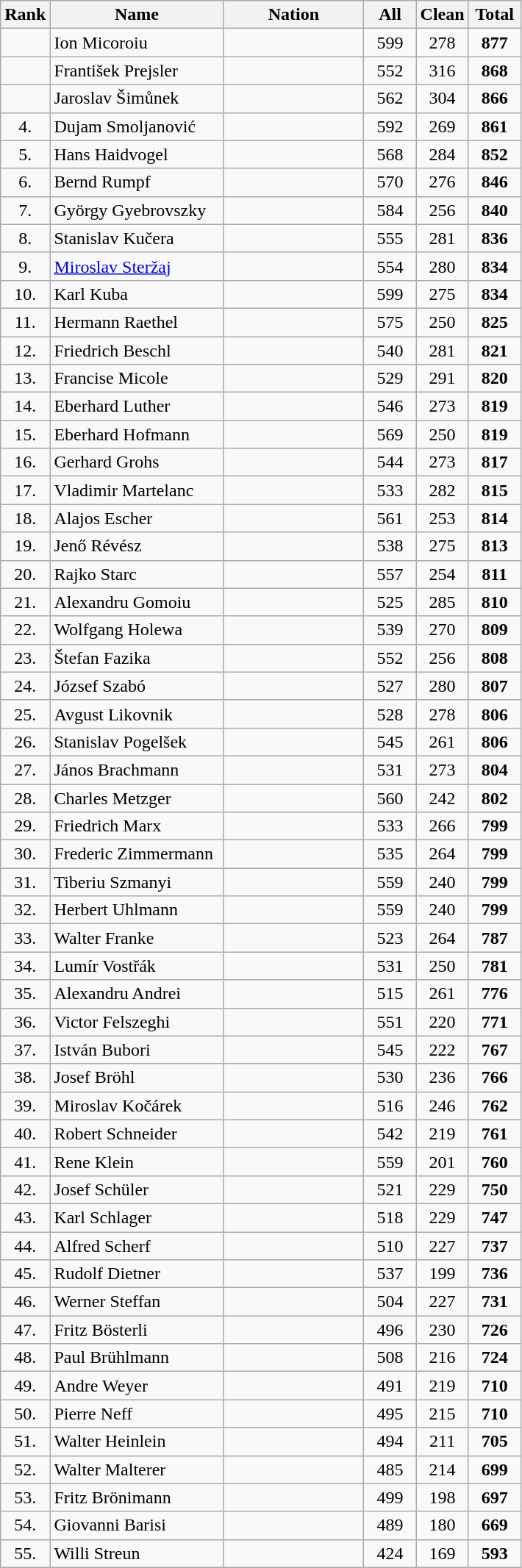<table class="wikitable sortable" style="text-align:center">
<tr>
<th>Rank</th>
<th width=150>Name</th>
<th width=120>Nation</th>
<th width=40>All</th>
<th width=40>Clean</th>
<th width=40>Total</th>
</tr>
<tr>
<td></td>
<td align="left">Ion Micoroiu</td>
<td align="left"></td>
<td>599</td>
<td>278</td>
<td><strong>877</strong></td>
</tr>
<tr>
<td></td>
<td align="left">František Prejsler</td>
<td align="left"></td>
<td>552</td>
<td>316</td>
<td><strong>868</strong></td>
</tr>
<tr>
<td></td>
<td align="left">Jaroslav Šimůnek</td>
<td align="left"></td>
<td>562</td>
<td>304</td>
<td><strong>866</strong></td>
</tr>
<tr>
<td>4.</td>
<td align="left">Dujam Smoljanović</td>
<td align="left"></td>
<td>592</td>
<td>269</td>
<td><strong>861</strong></td>
</tr>
<tr>
<td>5.</td>
<td align="left">Hans Haidvogel</td>
<td align="left"></td>
<td>568</td>
<td>284</td>
<td><strong>852</strong></td>
</tr>
<tr>
<td>6.</td>
<td align="left">Bernd Rumpf</td>
<td align="left"></td>
<td>570</td>
<td>276</td>
<td><strong>846</strong></td>
</tr>
<tr>
<td>7.</td>
<td align="left">György Gyebrovszky</td>
<td align="left"></td>
<td>584</td>
<td>256</td>
<td><strong>840</strong></td>
</tr>
<tr>
<td>8.</td>
<td align="left">Stanislav Kučera</td>
<td align="left"></td>
<td>555</td>
<td>281</td>
<td><strong>836</strong></td>
</tr>
<tr>
<td>9.</td>
<td align="left"><a href='#'>Miroslav Steržaj</a></td>
<td align="left"></td>
<td>554</td>
<td>280</td>
<td><strong>834</strong></td>
</tr>
<tr>
<td>10.</td>
<td align="left">Karl Kuba</td>
<td align="left"></td>
<td>599</td>
<td>275</td>
<td><strong>834</strong></td>
</tr>
<tr>
<td>11.</td>
<td align="left">Hermann Raethel</td>
<td align="left"></td>
<td>575</td>
<td>250</td>
<td><strong>825</strong></td>
</tr>
<tr>
<td>12.</td>
<td align="left">Friedrich Beschl</td>
<td align="left"></td>
<td>540</td>
<td>281</td>
<td><strong>821</strong></td>
</tr>
<tr>
<td>13.</td>
<td align="left">Francise Micole</td>
<td align="left"></td>
<td>529</td>
<td>291</td>
<td><strong>820</strong></td>
</tr>
<tr>
<td>14.</td>
<td align="left">Eberhard Luther</td>
<td align="left"></td>
<td>546</td>
<td>273</td>
<td><strong>819</strong></td>
</tr>
<tr>
<td>15.</td>
<td align="left">Eberhard Hofmann</td>
<td align="left"></td>
<td>569</td>
<td>250</td>
<td><strong>819</strong></td>
</tr>
<tr>
<td>16.</td>
<td align="left">Gerhard Grohs</td>
<td align="left"></td>
<td>544</td>
<td>273</td>
<td><strong>817</strong></td>
</tr>
<tr>
<td>17.</td>
<td align="left">Vladimir Martelanc</td>
<td align="left"></td>
<td>533</td>
<td>282</td>
<td><strong>815</strong></td>
</tr>
<tr>
<td>18.</td>
<td align="left">Alajos Escher</td>
<td align="left"></td>
<td>561</td>
<td>253</td>
<td><strong>814</strong></td>
</tr>
<tr>
<td>19.</td>
<td align="left">Jenő Révész</td>
<td align="left"></td>
<td>538</td>
<td>275</td>
<td><strong>813</strong></td>
</tr>
<tr>
<td>20.</td>
<td align="left">Rajko Starc</td>
<td align="left"></td>
<td>557</td>
<td>254</td>
<td><strong>811</strong></td>
</tr>
<tr>
<td>21.</td>
<td align="left">Alexandru Gomoiu</td>
<td align="left"></td>
<td>525</td>
<td>285</td>
<td><strong>810</strong></td>
</tr>
<tr>
<td>22.</td>
<td align="left">Wolfgang Holewa</td>
<td align="left"></td>
<td>539</td>
<td>270</td>
<td><strong>809</strong></td>
</tr>
<tr>
<td>23.</td>
<td align="left">Štefan Fazika</td>
<td align="left"></td>
<td>552</td>
<td>256</td>
<td><strong>808</strong></td>
</tr>
<tr>
<td>24.</td>
<td align="left">József Szabó</td>
<td align="left"></td>
<td>527</td>
<td>280</td>
<td><strong>807</strong></td>
</tr>
<tr>
<td>25.</td>
<td align="left">Avgust Likovnik</td>
<td align="left"></td>
<td>528</td>
<td>278</td>
<td><strong>806</strong></td>
</tr>
<tr>
<td>26.</td>
<td align="left">Stanislav Pogelšek</td>
<td align="left"></td>
<td>545</td>
<td>261</td>
<td><strong>806</strong></td>
</tr>
<tr>
<td>27.</td>
<td align="left">János Brachmann</td>
<td align="left"></td>
<td>531</td>
<td>273</td>
<td><strong>804</strong></td>
</tr>
<tr>
<td>28.</td>
<td align="left">Charles Metzger</td>
<td align="left"></td>
<td>560</td>
<td>242</td>
<td><strong>802</strong></td>
</tr>
<tr>
<td>29.</td>
<td align="left">Friedrich Marx</td>
<td align="left"></td>
<td>533</td>
<td>266</td>
<td><strong>799</strong></td>
</tr>
<tr>
<td>30.</td>
<td align="left">Frederic Zimmermann</td>
<td align="left"></td>
<td>535</td>
<td>264</td>
<td><strong>799</strong></td>
</tr>
<tr>
<td>31.</td>
<td align="left">Tiberiu Szmanyi</td>
<td align="left"></td>
<td>559</td>
<td>240</td>
<td><strong>799</strong></td>
</tr>
<tr>
<td>32.</td>
<td align="left">Herbert Uhlmann</td>
<td align="left"></td>
<td>559</td>
<td>240</td>
<td><strong>799</strong></td>
</tr>
<tr>
<td>33.</td>
<td align="left">Walter Franke</td>
<td align="left"></td>
<td>523</td>
<td>264</td>
<td><strong>787</strong></td>
</tr>
<tr>
<td>34.</td>
<td align="left">Lumír Vostřák</td>
<td align="left"></td>
<td>531</td>
<td>250</td>
<td><strong>781</strong></td>
</tr>
<tr>
<td>35.</td>
<td align="left">Alexandru Andrei</td>
<td align="left"></td>
<td>515</td>
<td>261</td>
<td><strong>776</strong></td>
</tr>
<tr>
<td>36.</td>
<td align="left">Victor Felszeghi</td>
<td align="left"></td>
<td>551</td>
<td>220</td>
<td><strong>771</strong></td>
</tr>
<tr>
<td>37.</td>
<td align="left">István Bubori</td>
<td align="left"></td>
<td>545</td>
<td>222</td>
<td><strong>767</strong></td>
</tr>
<tr>
<td>38.</td>
<td align="left">Josef Bröhl</td>
<td align="left"></td>
<td>530</td>
<td>236</td>
<td><strong>766</strong></td>
</tr>
<tr>
<td>39.</td>
<td align="left">Miroslav Kočárek</td>
<td align="left"></td>
<td>516</td>
<td>246</td>
<td><strong>762</strong></td>
</tr>
<tr>
<td>40.</td>
<td align="left">Robert Schneider</td>
<td align="left"></td>
<td>542</td>
<td>219</td>
<td><strong>761</strong></td>
</tr>
<tr>
<td>41.</td>
<td align="left">Rene Klein</td>
<td align="left"></td>
<td>559</td>
<td>201</td>
<td><strong>760</strong></td>
</tr>
<tr>
<td>42.</td>
<td align="left">Josef Schüler</td>
<td align="left"></td>
<td>521</td>
<td>229</td>
<td><strong>750</strong></td>
</tr>
<tr>
<td>43.</td>
<td align="left">Karl Schlager</td>
<td align="left"></td>
<td>518</td>
<td>229</td>
<td><strong>747</strong></td>
</tr>
<tr>
<td>44.</td>
<td align="left">Alfred Scherf</td>
<td align="left"></td>
<td>510</td>
<td>227</td>
<td><strong>737</strong></td>
</tr>
<tr>
<td>45.</td>
<td align="left">Rudolf Dietner</td>
<td align="left"></td>
<td>537</td>
<td>199</td>
<td><strong>736</strong></td>
</tr>
<tr>
<td>46.</td>
<td align="left">Werner Steffan</td>
<td align="left"></td>
<td>504</td>
<td>227</td>
<td><strong>731</strong></td>
</tr>
<tr>
<td>47.</td>
<td align="left">Fritz Bösterli</td>
<td align="left"></td>
<td>496</td>
<td>230</td>
<td><strong>726</strong></td>
</tr>
<tr>
<td>48.</td>
<td align="left">Paul Brühlmann</td>
<td align="left"></td>
<td>508</td>
<td>216</td>
<td><strong>724</strong></td>
</tr>
<tr>
<td>49.</td>
<td align="left">Andre Weyer</td>
<td align="left"></td>
<td>491</td>
<td>219</td>
<td><strong>710</strong></td>
</tr>
<tr>
<td>50.</td>
<td align="left">Pierre Neff</td>
<td align="left"></td>
<td>495</td>
<td>215</td>
<td><strong>710</strong></td>
</tr>
<tr>
<td>51.</td>
<td align="left">Walter Heinlein</td>
<td align="left"></td>
<td>494</td>
<td>211</td>
<td><strong>705</strong></td>
</tr>
<tr>
<td>52.</td>
<td align="left">Walter Malterer</td>
<td align="left"></td>
<td>485</td>
<td>214</td>
<td><strong>699</strong></td>
</tr>
<tr>
<td>53.</td>
<td align="left">Fritz Brönimann</td>
<td align="left"></td>
<td>499</td>
<td>198</td>
<td><strong>697</strong></td>
</tr>
<tr>
<td>54.</td>
<td align="left">Giovanni Barisi</td>
<td align="left"></td>
<td>489</td>
<td>180</td>
<td><strong>669</strong></td>
</tr>
<tr>
<td>55.</td>
<td align="left">Willi Streun</td>
<td align="left"></td>
<td>424</td>
<td>169</td>
<td><strong>593</strong></td>
</tr>
</table>
